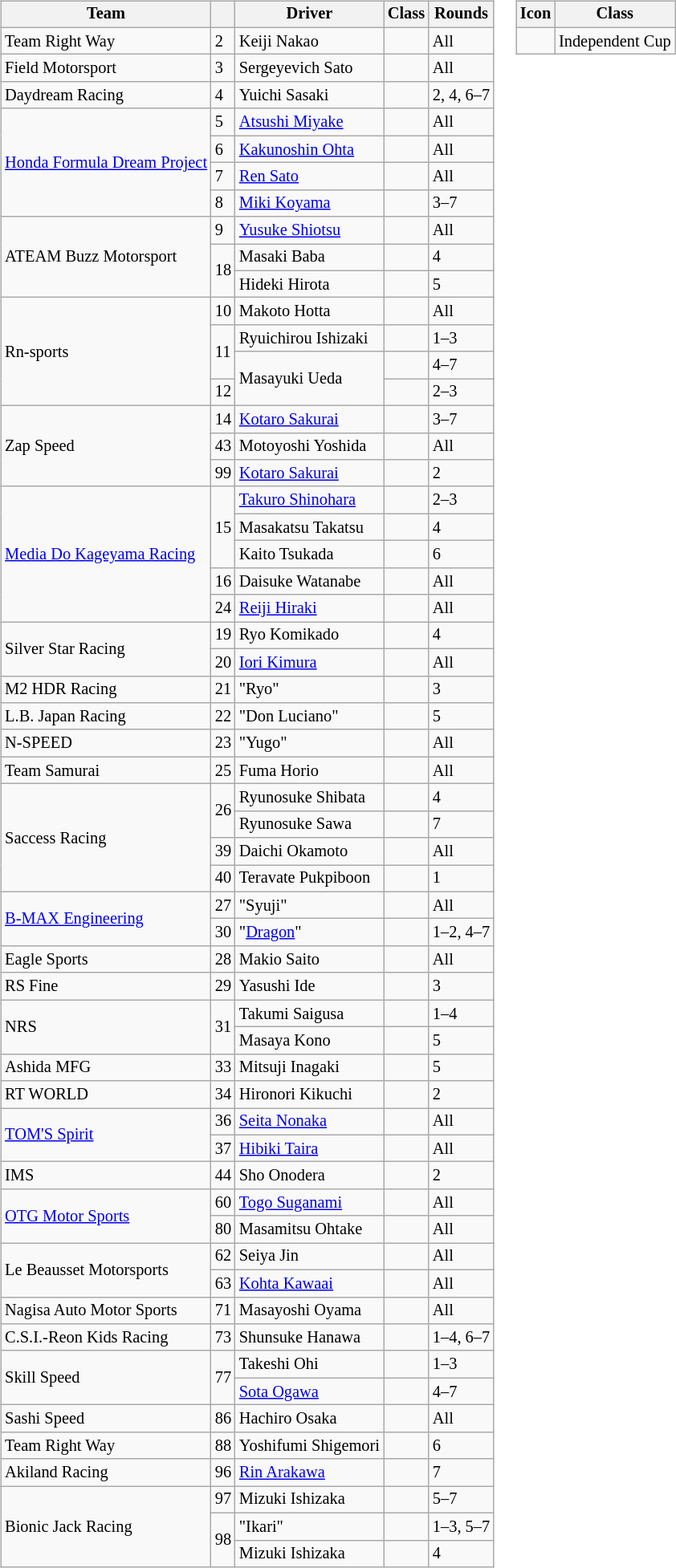<table>
<tr>
<td><br><table class="wikitable" style="font-size: 85%">
<tr>
<th>Team</th>
<th></th>
<th>Driver</th>
<th>Class</th>
<th>Rounds</th>
</tr>
<tr>
<td>Team Right Way</td>
<td>2</td>
<td> Keiji Nakao</td>
<td style="text-align:center"></td>
<td>All</td>
</tr>
<tr>
<td>Field Motorsport</td>
<td>3</td>
<td> Sergeyevich Sato</td>
<td style="text-align:center"></td>
<td>All</td>
</tr>
<tr>
<td>Daydream Racing</td>
<td>4</td>
<td> Yuichi Sasaki</td>
<td style="text-align:center"></td>
<td>2, 4, 6–7</td>
</tr>
<tr>
<td rowspan=4><a href='#'>Honda Formula Dream Project</a></td>
<td>5</td>
<td> <a href='#'>Atsushi Miyake</a></td>
<td></td>
<td>All</td>
</tr>
<tr>
<td>6</td>
<td> <a href='#'>Kakunoshin Ohta</a></td>
<td></td>
<td>All</td>
</tr>
<tr>
<td>7</td>
<td> <a href='#'>Ren Sato</a></td>
<td></td>
<td>All</td>
</tr>
<tr>
<td>8</td>
<td> <a href='#'>Miki Koyama</a></td>
<td></td>
<td>3–7</td>
</tr>
<tr>
<td rowspan=3>ATEAM Buzz Motorsport</td>
<td>9</td>
<td> <a href='#'>Yusuke Shiotsu</a></td>
<td></td>
<td>All</td>
</tr>
<tr>
<td rowspan=2>18</td>
<td> Masaki Baba</td>
<td></td>
<td>4</td>
</tr>
<tr>
<td> Hideki Hirota</td>
<td style="text-align:center"></td>
<td>5</td>
</tr>
<tr>
<td rowspan=4>Rn-sports</td>
<td>10</td>
<td> Makoto Hotta</td>
<td style="text-align:center"></td>
<td>All</td>
</tr>
<tr>
<td rowspan=2>11</td>
<td> Ryuichirou Ishizaki</td>
<td></td>
<td>1–3</td>
</tr>
<tr>
<td rowspan=2> Masayuki Ueda</td>
<td></td>
<td>4–7</td>
</tr>
<tr>
<td>12</td>
<td></td>
<td>2–3</td>
</tr>
<tr>
<td rowspan=3>Zap Speed</td>
<td>14</td>
<td> <a href='#'>Kotaro Sakurai</a></td>
<td></td>
<td>3–7</td>
</tr>
<tr>
<td>43</td>
<td> Motoyoshi Yoshida</td>
<td style="text-align:center"></td>
<td>All</td>
</tr>
<tr>
<td>99</td>
<td> <a href='#'>Kotaro Sakurai</a></td>
<td></td>
<td>2</td>
</tr>
<tr>
<td rowspan=5><a href='#'>Media Do Kageyama Racing</a></td>
<td rowspan=3>15</td>
<td> <a href='#'>Takuro Shinohara</a></td>
<td></td>
<td>2–3</td>
</tr>
<tr>
<td> Masakatsu Takatsu</td>
<td></td>
<td>4</td>
</tr>
<tr>
<td> Kaito Tsukada</td>
<td></td>
<td>6</td>
</tr>
<tr>
<td>16</td>
<td> Daisuke Watanabe</td>
<td></td>
<td>All</td>
</tr>
<tr>
<td>24</td>
<td> <a href='#'>Reiji Hiraki</a></td>
<td></td>
<td>All</td>
</tr>
<tr>
<td rowspan=2>Silver Star Racing</td>
<td>19</td>
<td> Ryo Komikado</td>
<td></td>
<td>4</td>
</tr>
<tr>
<td>20</td>
<td> <a href='#'>Iori Kimura</a></td>
<td></td>
<td>All</td>
</tr>
<tr>
<td>M2 HDR Racing</td>
<td>21</td>
<td> "Ryo"</td>
<td></td>
<td>3</td>
</tr>
<tr>
<td>L.B. Japan Racing</td>
<td>22</td>
<td> "Don Luciano"</td>
<td style="text-align:center"></td>
<td>5</td>
</tr>
<tr>
<td>N-SPEED</td>
<td>23</td>
<td> "Yugo"</td>
<td style="text-align:center"></td>
<td>All</td>
</tr>
<tr>
<td>Team Samurai</td>
<td>25</td>
<td> Fuma Horio</td>
<td></td>
<td>All</td>
</tr>
<tr>
<td rowspan=4>Saccess Racing</td>
<td rowspan=2>26</td>
<td> Ryunosuke Shibata</td>
<td></td>
<td>4</td>
</tr>
<tr>
<td> Ryunosuke Sawa</td>
<td></td>
<td>7</td>
</tr>
<tr>
<td>39</td>
<td> Daichi Okamoto</td>
<td></td>
<td>All</td>
</tr>
<tr>
<td>40</td>
<td> Teravate Pukpiboon</td>
<td></td>
<td>1</td>
</tr>
<tr>
<td rowspan=2><a href='#'>B-MAX Engineering</a></td>
<td>27</td>
<td> "Syuji"</td>
<td style="text-align:center"></td>
<td>All</td>
</tr>
<tr>
<td>30</td>
<td> "<a href='#'>Dragon</a>"</td>
<td style="text-align:center"></td>
<td>1–2, 4–7</td>
</tr>
<tr>
<td>Eagle Sports</td>
<td>28</td>
<td> Makio Saito</td>
<td style="text-align:center"></td>
<td>All</td>
</tr>
<tr>
<td>RS Fine</td>
<td>29</td>
<td> Yasushi Ide</td>
<td style="text-align:center"></td>
<td>3</td>
</tr>
<tr>
<td rowspan=2>NRS</td>
<td rowspan=2>31</td>
<td> Takumi Saigusa</td>
<td></td>
<td>1–4</td>
</tr>
<tr>
<td> Masaya Kono</td>
<td></td>
<td>5</td>
</tr>
<tr>
<td>Ashida MFG</td>
<td>33</td>
<td> Mitsuji Inagaki</td>
<td style="text-align:center"></td>
<td>5</td>
</tr>
<tr>
<td>RT WORLD</td>
<td>34</td>
<td> Hironori Kikuchi</td>
<td style="text-align:center"></td>
<td>2</td>
</tr>
<tr>
<td rowspan=2><a href='#'>TOM'S Spirit</a></td>
<td>36</td>
<td> <a href='#'>Seita Nonaka</a></td>
<td></td>
<td>All</td>
</tr>
<tr>
<td>37</td>
<td> <a href='#'>Hibiki Taira</a></td>
<td></td>
<td>All</td>
</tr>
<tr>
<td>IMS</td>
<td>44</td>
<td> Sho Onodera</td>
<td></td>
<td>2</td>
</tr>
<tr>
<td rowspan=2><a href='#'>OTG Motor Sports</a></td>
<td>60</td>
<td> <a href='#'>Togo Suganami</a></td>
<td></td>
<td>All</td>
</tr>
<tr>
<td>80</td>
<td> Masamitsu Ohtake</td>
<td></td>
<td>All</td>
</tr>
<tr>
<td rowspan=2>Le Beausset Motorsports</td>
<td>62</td>
<td> Seiya Jin</td>
<td></td>
<td>All</td>
</tr>
<tr>
<td>63</td>
<td> <a href='#'>Kohta Kawaai</a></td>
<td></td>
<td>All</td>
</tr>
<tr>
<td>Nagisa Auto Motor Sports</td>
<td>71</td>
<td> Masayoshi Oyama</td>
<td style="text-align:center"></td>
<td>All</td>
</tr>
<tr>
<td>C.S.I.-Reon Kids Racing</td>
<td>73</td>
<td> Shunsuke Hanawa</td>
<td></td>
<td>1–4, 6–7</td>
</tr>
<tr>
<td rowspan=2>Skill Speed</td>
<td rowspan=2>77</td>
<td> Takeshi Ohi</td>
<td></td>
<td>1–3</td>
</tr>
<tr>
<td> <a href='#'>Sota Ogawa</a></td>
<td></td>
<td>4–7</td>
</tr>
<tr>
<td>Sashi Speed</td>
<td>86</td>
<td> Hachiro Osaka</td>
<td style="text-align:center"></td>
<td>All</td>
</tr>
<tr>
<td>Team Right Way</td>
<td>88</td>
<td> Yoshifumi Shigemori</td>
<td style="text-align:center"></td>
<td>6</td>
</tr>
<tr>
<td>Akiland Racing</td>
<td>96</td>
<td> <a href='#'>Rin Arakawa</a></td>
<td style="text-align:center"></td>
<td>7</td>
</tr>
<tr>
<td rowspan=3>Bionic Jack Racing</td>
<td>97</td>
<td> Mizuki Ishizaka</td>
<td></td>
<td>5–7</td>
</tr>
<tr>
<td rowspan=2>98</td>
<td> "Ikari"</td>
<td style="text-align:center"></td>
<td>1–3, 5–7</td>
</tr>
<tr>
<td> Mizuki Ishizaka</td>
<td></td>
<td>4</td>
</tr>
</table>
</td>
<td style="vertical-align:top"><br><table class="wikitable" style="font-size: 85%">
<tr>
<th>Icon</th>
<th>Class</th>
</tr>
<tr>
<td style="text-align:center"></td>
<td>Independent Cup</td>
</tr>
</table>
</td>
</tr>
</table>
